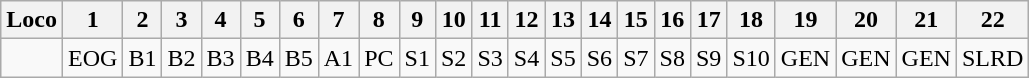<table class="wikitable">
<tr>
<th rowspan="1">Loco</th>
<th rowspan="1">1</th>
<th>2</th>
<th rowspan="1">3</th>
<th rowspan="1">4</th>
<th rowspan="1">5</th>
<th rowspan="1">6</th>
<th rowspan="1">7</th>
<th rowspan="1">8</th>
<th>9</th>
<th>10</th>
<th rowspan="1">11</th>
<th>12</th>
<th rowspan="1">13</th>
<th rowspan="1">14</th>
<th rowspan="1">15</th>
<th rowspan="1">16</th>
<th rowspan="1">17</th>
<th rowspan="1">18</th>
<th rowspan="1">19</th>
<th rowspan="1">20</th>
<th>21</th>
<th rowspan="1">22</th>
</tr>
<tr>
<td></td>
<td>EOG</td>
<td>B1</td>
<td>B2</td>
<td>B3</td>
<td>B4</td>
<td>B5</td>
<td>A1</td>
<td>PC</td>
<td>S1</td>
<td>S2</td>
<td>S3</td>
<td>S4</td>
<td>S5</td>
<td>S6</td>
<td>S7</td>
<td>S8</td>
<td>S9</td>
<td>S10</td>
<td>GEN</td>
<td>GEN</td>
<td>GEN</td>
<td>SLRD</td>
</tr>
</table>
